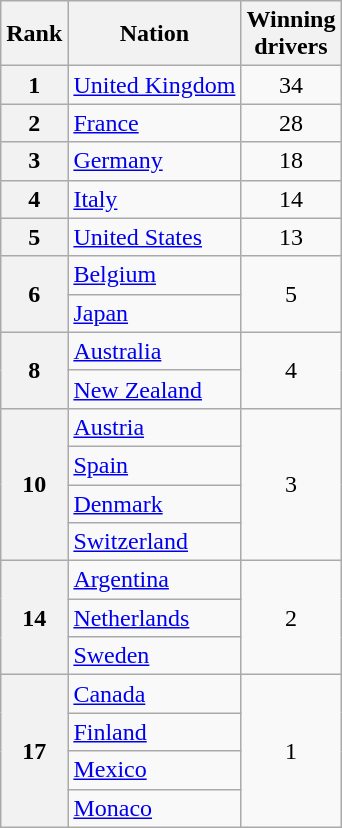<table class="wikitable">
<tr>
<th>Rank</th>
<th>Nation</th>
<th>Winning<br>drivers</th>
</tr>
<tr>
<th>1</th>
<td> <a href='#'>United Kingdom</a></td>
<td style="text-align:center;">34</td>
</tr>
<tr>
<th>2</th>
<td> <a href='#'>France</a></td>
<td style="text-align:center;">28</td>
</tr>
<tr>
<th>3</th>
<td> <a href='#'>Germany</a></td>
<td style="text-align:center;">18</td>
</tr>
<tr>
<th>4</th>
<td> <a href='#'>Italy</a></td>
<td style="text-align:center;">14</td>
</tr>
<tr>
<th>5</th>
<td> <a href='#'>United States</a></td>
<td style="text-align:center;">13</td>
</tr>
<tr>
<th rowspan="2">6</th>
<td> <a href='#'>Belgium</a></td>
<td style="text-align:center;" rowspan="2">5</td>
</tr>
<tr>
<td> <a href='#'>Japan</a></td>
</tr>
<tr>
<th rowspan="2">8</th>
<td> <a href='#'>Australia</a></td>
<td style="text-align:center;" rowspan="2">4</td>
</tr>
<tr>
<td> <a href='#'>New Zealand</a></td>
</tr>
<tr>
<th rowspan="4">10</th>
<td> <a href='#'>Austria</a></td>
<td rowspan="4" style="text-align:center;">3</td>
</tr>
<tr>
<td> <a href='#'>Spain</a></td>
</tr>
<tr>
<td> <a href='#'>Denmark</a></td>
</tr>
<tr>
<td> <a href='#'>Switzerland</a></td>
</tr>
<tr>
<th rowspan="3">14</th>
<td> <a href='#'>Argentina</a></td>
<td rowspan="3" style="text-align:center;">2</td>
</tr>
<tr>
<td> <a href='#'>Netherlands</a></td>
</tr>
<tr>
<td> <a href='#'>Sweden</a></td>
</tr>
<tr>
<th rowspan="4">17</th>
<td> <a href='#'>Canada</a></td>
<td rowspan="4" style="text-align:center;">1</td>
</tr>
<tr>
<td> <a href='#'>Finland</a></td>
</tr>
<tr>
<td> <a href='#'>Mexico</a></td>
</tr>
<tr>
<td> <a href='#'>Monaco</a></td>
</tr>
</table>
